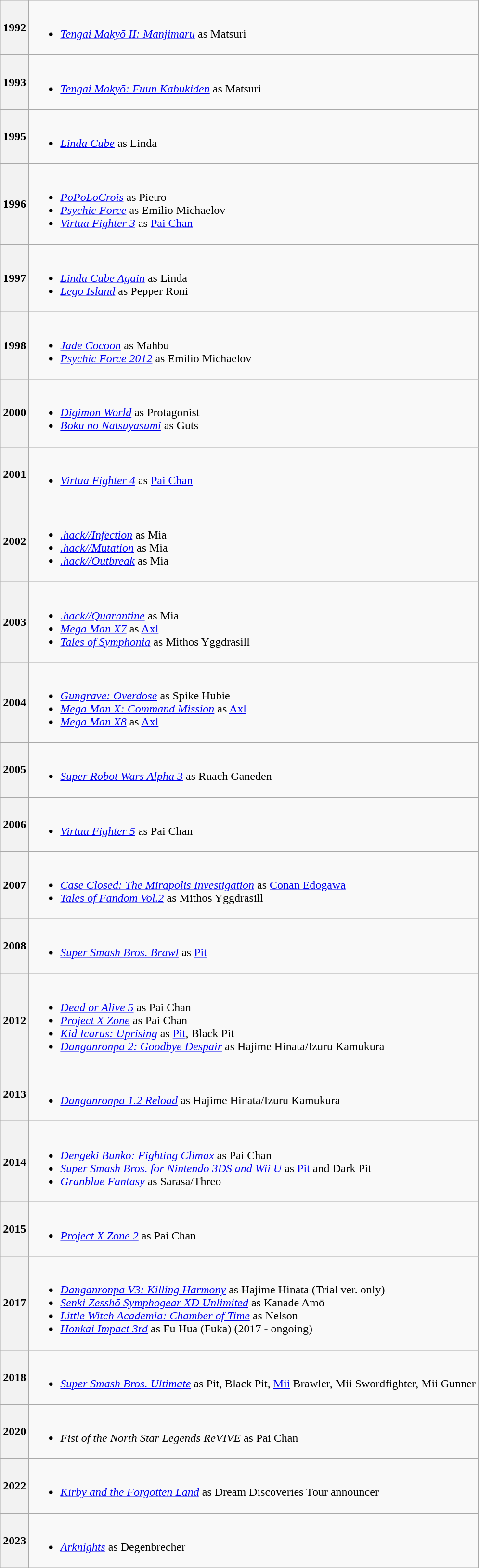<table class="wikitable">
<tr>
<th>1992</th>
<td><br><ul><li><em><a href='#'>Tengai Makyō II: Manjimaru</a></em> as Matsuri</li></ul></td>
</tr>
<tr>
<th>1993</th>
<td><br><ul><li><em><a href='#'>Tengai Makyō: Fuun Kabukiden</a></em> as Matsuri</li></ul></td>
</tr>
<tr>
<th>1995</th>
<td><br><ul><li><em><a href='#'>Linda Cube</a></em> as Linda</li></ul></td>
</tr>
<tr>
<th>1996</th>
<td><br><ul><li><em><a href='#'>PoPoLoCrois</a></em> as Pietro</li><li><em><a href='#'>Psychic Force</a></em> as Emilio Michaelov</li><li><em><a href='#'>Virtua Fighter 3</a></em> as <a href='#'>Pai Chan</a></li></ul></td>
</tr>
<tr>
<th>1997</th>
<td><br><ul><li><em><a href='#'>Linda Cube Again</a></em> as Linda</li><li><em><a href='#'>Lego Island</a></em> as Pepper Roni</li></ul></td>
</tr>
<tr>
<th>1998</th>
<td><br><ul><li><em><a href='#'>Jade Cocoon</a></em> as Mahbu</li><li><em><a href='#'>Psychic Force 2012</a></em> as Emilio Michaelov</li></ul></td>
</tr>
<tr>
<th>2000</th>
<td><br><ul><li><em><a href='#'>Digimon World</a></em> as Protagonist</li><li><em><a href='#'>Boku no Natsuyasumi</a></em> as Guts</li></ul></td>
</tr>
<tr>
<th>2001</th>
<td><br><ul><li><em><a href='#'>Virtua Fighter 4</a></em> as <a href='#'>Pai Chan</a></li></ul></td>
</tr>
<tr>
<th>2002</th>
<td><br><ul><li><em><a href='#'>.hack//Infection</a></em> as Mia</li><li><em><a href='#'>.hack//Mutation</a></em> as Mia</li><li><em><a href='#'>.hack//Outbreak</a></em> as Mia</li></ul></td>
</tr>
<tr>
<th>2003</th>
<td><br><ul><li><em><a href='#'>.hack//Quarantine</a></em> as Mia</li><li><em><a href='#'>Mega Man X7</a></em> as <a href='#'>Axl</a></li><li><em><a href='#'>Tales of Symphonia</a></em> as Mithos Yggdrasill</li></ul></td>
</tr>
<tr>
<th>2004</th>
<td><br><ul><li><em><a href='#'>Gungrave: Overdose</a></em> as Spike Hubie</li><li><em><a href='#'>Mega Man X: Command Mission</a></em> as <a href='#'>Axl</a></li><li><em><a href='#'>Mega Man X8</a></em> as <a href='#'>Axl</a></li></ul></td>
</tr>
<tr>
<th>2005</th>
<td><br><ul><li><em><a href='#'>Super Robot Wars Alpha 3</a></em> as Ruach Ganeden</li></ul></td>
</tr>
<tr>
<th>2006</th>
<td><br><ul><li><em><a href='#'>Virtua Fighter 5</a></em> as Pai Chan</li></ul></td>
</tr>
<tr>
<th>2007</th>
<td><br><ul><li><em><a href='#'>Case Closed: The Mirapolis Investigation</a></em> as <a href='#'>Conan Edogawa</a></li><li><em><a href='#'>Tales of Fandom Vol.2</a></em> as Mithos Yggdrasill</li></ul></td>
</tr>
<tr>
<th>2008</th>
<td><br><ul><li><em><a href='#'>Super Smash Bros. Brawl</a></em> as <a href='#'>Pit</a></li></ul></td>
</tr>
<tr>
<th>2012</th>
<td><br><ul><li><em><a href='#'>Dead or Alive 5</a></em> as Pai Chan</li><li><em><a href='#'>Project X Zone</a></em> as Pai Chan</li><li><em><a href='#'>Kid Icarus: Uprising</a></em> as <a href='#'>Pit</a>, Black Pit</li><li><em><a href='#'>Danganronpa 2: Goodbye Despair</a></em> as Hajime Hinata/Izuru Kamukura</li></ul></td>
</tr>
<tr>
<th>2013</th>
<td><br><ul><li><em><a href='#'>Danganronpa 1.2 Reload</a></em> as Hajime Hinata/Izuru Kamukura</li></ul></td>
</tr>
<tr>
<th>2014</th>
<td><br><ul><li><em><a href='#'>Dengeki Bunko: Fighting Climax</a></em> as Pai Chan</li><li><em><a href='#'>Super Smash Bros. for Nintendo 3DS and Wii U</a></em> as <a href='#'>Pit</a> and Dark Pit</li><li><em><a href='#'>Granblue Fantasy</a></em> as Sarasa/Threo</li></ul></td>
</tr>
<tr>
<th>2015</th>
<td><br><ul><li><em><a href='#'>Project X Zone 2</a></em> as Pai Chan</li></ul></td>
</tr>
<tr>
<th>2017</th>
<td><br><ul><li><em><a href='#'>Danganronpa V3: Killing Harmony</a></em> as Hajime Hinata (Trial ver. only)</li><li><em><a href='#'>Senki Zesshō Symphogear XD Unlimited</a></em> as Kanade Amō</li><li><em><a href='#'>Little Witch Academia: Chamber of Time</a></em> as Nelson</li><li><em><a href='#'>Honkai Impact 3rd</a></em> as Fu Hua (Fuka) (2017 - ongoing)</li></ul></td>
</tr>
<tr>
<th>2018</th>
<td><br><ul><li><em><a href='#'>Super Smash Bros. Ultimate</a></em> as Pit, Black Pit, <a href='#'>Mii</a> Brawler, Mii Swordfighter, Mii Gunner</li></ul></td>
</tr>
<tr>
<th>2020</th>
<td><br><ul><li><em>Fist of the North Star Legends ReVIVE</em> as Pai Chan</li></ul></td>
</tr>
<tr>
<th>2022</th>
<td><br><ul><li><em><a href='#'>Kirby and the Forgotten Land</a></em> as Dream Discoveries Tour announcer</li></ul></td>
</tr>
<tr>
<th>2023</th>
<td><br><ul><li><em><a href='#'>Arknights</a></em> as Degenbrecher</li></ul></td>
</tr>
</table>
